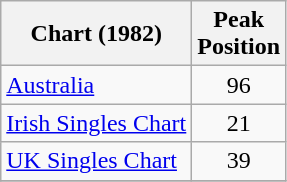<table class="wikitable">
<tr>
<th align="left">Chart (1982)</th>
<th align="center">Peak<br>Position</th>
</tr>
<tr>
<td align="left"><a href='#'>Australia</a></td>
<td align="center">96</td>
</tr>
<tr>
<td><a href='#'>Irish Singles Chart</a></td>
<td align="center">21</td>
</tr>
<tr>
<td><a href='#'>UK Singles Chart</a></td>
<td align="center">39</td>
</tr>
<tr>
</tr>
</table>
